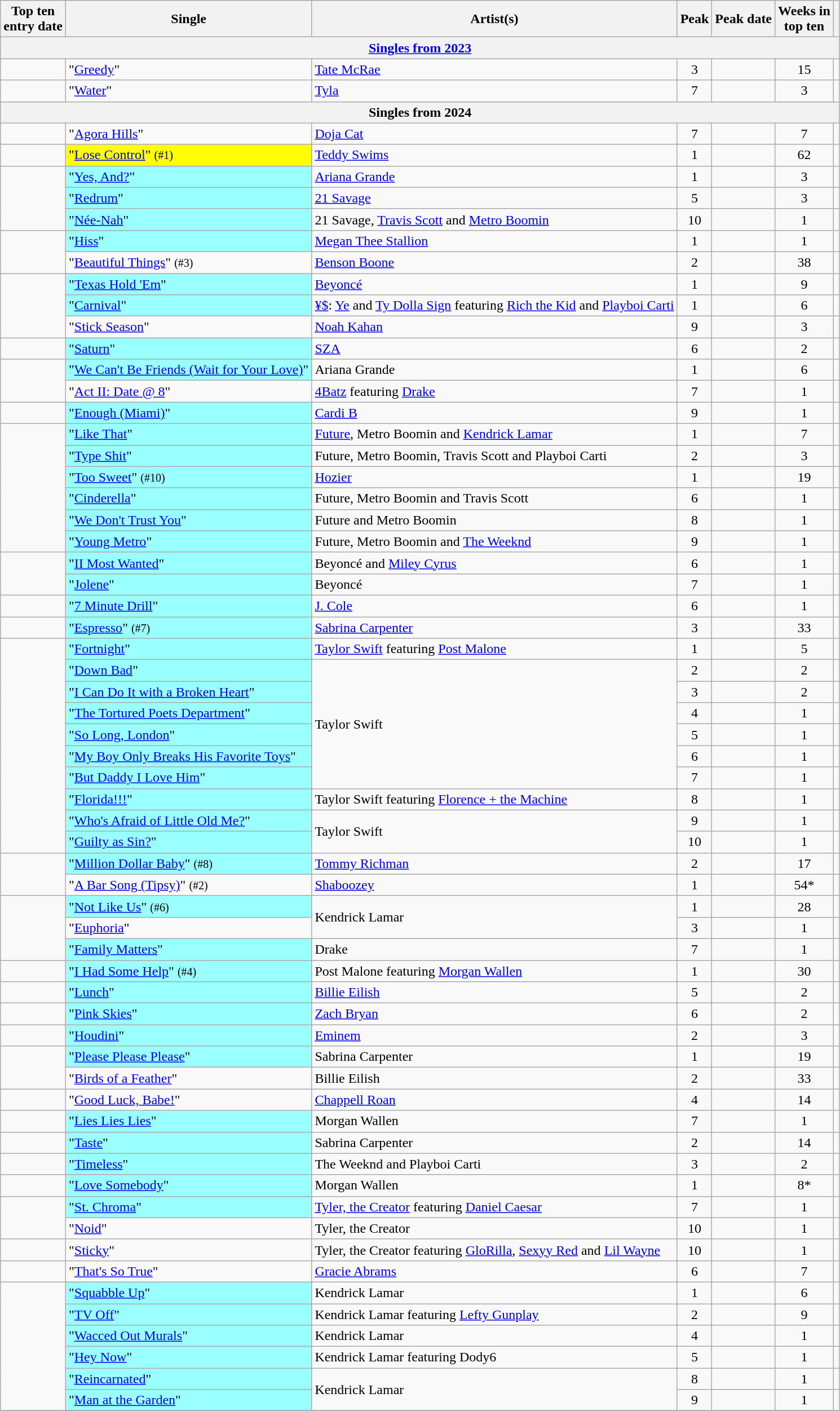<table class="wikitable sortable">
<tr>
<th>Top ten<br>entry date</th>
<th>Single</th>
<th>Artist(s)</th>
<th data-sort-type="number">Peak</th>
<th>Peak date</th>
<th data-sort-type="number">Weeks in<br>top ten</th>
<th></th>
</tr>
<tr>
<th colspan=7><a href='#'>Singles from 2023</a></th>
</tr>
<tr>
<td></td>
<td>"<a href='#'>Greedy</a>"</td>
<td><a href='#'>Tate McRae</a></td>
<td style="text-align:center;">3</td>
<td></td>
<td style="text-align:center;">15</td>
<td style="text-align:center;"></td>
</tr>
<tr>
<td></td>
<td>"<a href='#'>Water</a>"</td>
<td><a href='#'>Tyla</a></td>
<td style="text-align:center;">7</td>
<td></td>
<td style="text-align:center;">3</td>
<td style="text-align:center;"></td>
</tr>
<tr>
<th colspan=7>Singles from 2024</th>
</tr>
<tr>
<td></td>
<td>"<a href='#'>Agora Hills</a>"</td>
<td><a href='#'>Doja Cat</a></td>
<td style="text-align:center;">7</td>
<td></td>
<td style="text-align:center;">7</td>
<td style="text-align:center;"></td>
</tr>
<tr>
<td></td>
<td style= "background:#FFFF00;">"<a href='#'>Lose Control</a>"  <small>(#1)</small></td>
<td><a href='#'>Teddy Swims</a></td>
<td style="text-align:center;">1</td>
<td></td>
<td style="text-align:center;">62</td>
<td style="text-align:center;"></td>
</tr>
<tr>
<td rowspan=3></td>
<td style= "background:#9ff;">"<a href='#'>Yes, And?</a>" </td>
<td><a href='#'>Ariana Grande</a></td>
<td style="text-align:center;">1</td>
<td></td>
<td style="text-align:center;">3</td>
<td style="text-align:center;"></td>
</tr>
<tr>
<td style= "background:#9ff;">"<a href='#'>Redrum</a>" </td>
<td><a href='#'>21 Savage</a></td>
<td style="text-align:center;">5</td>
<td></td>
<td style="text-align:center;">3</td>
<td style="text-align:center;"></td>
</tr>
<tr>
<td style= "background:#9ff;">"<a href='#'>Née-Nah</a>" </td>
<td>21 Savage, <a href='#'>Travis Scott</a> and <a href='#'>Metro Boomin</a></td>
<td style="text-align:center;">10</td>
<td></td>
<td style="text-align:center;">1</td>
<td style="text-align:center;"></td>
</tr>
<tr>
<td rowspan=2></td>
<td style= "background:#9ff;">"<a href='#'>Hiss</a>" </td>
<td><a href='#'>Megan Thee Stallion</a></td>
<td style="text-align:center;">1</td>
<td></td>
<td style="text-align:center;">1</td>
<td style="text-align:center;"></td>
</tr>
<tr>
<td>"<a href='#'>Beautiful Things</a>" <small>(#3)</small></td>
<td><a href='#'>Benson Boone</a></td>
<td style="text-align:center;">2</td>
<td></td>
<td style="text-align:center;">38</td>
<td style="text-align:center;"></td>
</tr>
<tr>
<td rowspan=3></td>
<td style= "background:#9ff;">"<a href='#'>Texas Hold 'Em</a>" </td>
<td><a href='#'>Beyoncé</a></td>
<td style="text-align:center;">1</td>
<td></td>
<td style="text-align:center;">9</td>
<td style="text-align:center;"></td>
</tr>
<tr>
<td style= "background:#9ff;">"<a href='#'>Carnival</a>" </td>
<td><a href='#'>¥$</a>: <a href='#'>Ye</a> and <a href='#'>Ty Dolla Sign</a> featuring <a href='#'>Rich the Kid</a> and <a href='#'>Playboi Carti</a></td>
<td style="text-align:center;">1</td>
<td></td>
<td style="text-align:center;">6</td>
<td style="text-align:center;"></td>
</tr>
<tr>
<td>"<a href='#'>Stick Season</a>"</td>
<td><a href='#'>Noah Kahan</a></td>
<td style="text-align:center;">9</td>
<td></td>
<td style="text-align:center;">3</td>
<td style="text-align:center;"></td>
</tr>
<tr>
<td></td>
<td style= "background:#9ff;">"<a href='#'>Saturn</a>" </td>
<td><a href='#'>SZA</a></td>
<td style="text-align:center;">6</td>
<td></td>
<td style="text-align:center;">2</td>
<td style="text-align:center;"></td>
</tr>
<tr>
<td rowspan=2></td>
<td style= "background:#9ff;">"<a href='#'>We Can't Be Friends (Wait for Your Love)</a>" </td>
<td>Ariana Grande</td>
<td style="text-align:center;">1</td>
<td></td>
<td style="text-align:center;">6</td>
<td style="text-align:center;"></td>
</tr>
<tr>
<td>"<a href='#'>Act II: Date @ 8</a>"</td>
<td><a href='#'>4Batz</a> featuring <a href='#'>Drake</a></td>
<td style="text-align:center;">7</td>
<td></td>
<td style="text-align:center;">1</td>
<td style="text-align:center;"></td>
</tr>
<tr>
<td></td>
<td style= "background:#9ff;">"<a href='#'>Enough (Miami)</a>" </td>
<td><a href='#'>Cardi B</a></td>
<td style="text-align:center;">9</td>
<td></td>
<td style="text-align:center;">1</td>
<td style="text-align:center;"></td>
</tr>
<tr>
<td rowspan=6></td>
<td style= "background:#9ff;">"<a href='#'>Like That</a>" </td>
<td><a href='#'>Future</a>, Metro Boomin and <a href='#'>Kendrick Lamar</a></td>
<td style="text-align:center;">1</td>
<td></td>
<td style="text-align:center;">7</td>
<td style="text-align:center;"></td>
</tr>
<tr>
<td style= "background:#9ff;">"<a href='#'>Type Shit</a>" </td>
<td>Future, Metro Boomin, Travis Scott and Playboi Carti</td>
<td style="text-align:center;">2</td>
<td></td>
<td style="text-align:center;">3</td>
<td style="text-align:center;"></td>
</tr>
<tr>
<td style= "background:#9ff;">"<a href='#'>Too Sweet</a>"  <small>(#10)</small></td>
<td><a href='#'>Hozier</a></td>
<td style="text-align:center;">1</td>
<td></td>
<td style="text-align:center;">19</td>
<td style="text-align:center;"></td>
</tr>
<tr>
<td style= "background:#9ff;">"<a href='#'>Cinderella</a>" </td>
<td>Future, Metro Boomin and Travis Scott</td>
<td style="text-align:center;">6</td>
<td></td>
<td style="text-align:center;">1</td>
<td style="text-align:center;"></td>
</tr>
<tr>
<td style= "background:#9ff;">"<a href='#'>We Don't Trust You</a>" </td>
<td>Future and Metro Boomin</td>
<td style="text-align:center;">8</td>
<td></td>
<td style="text-align:center;">1</td>
<td style="text-align:center;"></td>
</tr>
<tr>
<td style= "background:#9ff;">"<a href='#'>Young Metro</a>" </td>
<td>Future, Metro Boomin and <a href='#'>The Weeknd</a></td>
<td style="text-align:center;">9</td>
<td></td>
<td style="text-align:center;">1</td>
<td style="text-align:center;"></td>
</tr>
<tr>
<td rowspan=2></td>
<td style= "background:#9ff;">"<a href='#'>II Most Wanted</a>" </td>
<td>Beyoncé and <a href='#'>Miley Cyrus</a></td>
<td style="text-align:center;">6</td>
<td></td>
<td style="text-align:center;">1</td>
<td style="text-align:center;"></td>
</tr>
<tr>
<td style= "background:#9ff;">"<a href='#'>Jolene</a>" </td>
<td>Beyoncé</td>
<td style="text-align:center;">7</td>
<td></td>
<td style="text-align:center;">1</td>
<td style="text-align:center;"></td>
</tr>
<tr>
<td></td>
<td style= "background:#9ff;">"<a href='#'>7 Minute Drill</a>" </td>
<td><a href='#'>J. Cole</a></td>
<td style="text-align:center;">6</td>
<td></td>
<td style="text-align:center;">1</td>
<td style="text-align:center;"></td>
</tr>
<tr>
<td></td>
<td style= "background:#9ff;">"<a href='#'>Espresso</a>"  <small>(#7)</small></td>
<td><a href='#'>Sabrina Carpenter</a></td>
<td style="text-align:center;">3</td>
<td></td>
<td style="text-align:center;">33</td>
<td style="text-align:center;"></td>
</tr>
<tr>
<td rowspan=10></td>
<td style= "background:#9ff;">"<a href='#'>Fortnight</a>" </td>
<td><a href='#'>Taylor Swift</a> featuring <a href='#'>Post Malone</a></td>
<td style="text-align:center;">1</td>
<td></td>
<td style="text-align:center;">5</td>
<td style="text-align:center;"></td>
</tr>
<tr>
<td style= "background:#9ff;">"<a href='#'>Down Bad</a>" </td>
<td rowspan=6>Taylor Swift</td>
<td style="text-align:center;">2</td>
<td></td>
<td style="text-align:center;">2</td>
<td style="text-align:center;"></td>
</tr>
<tr>
<td style= "background:#9ff;">"<a href='#'>I Can Do It with a Broken Heart</a>" </td>
<td style="text-align:center;">3</td>
<td></td>
<td style="text-align:center;">2</td>
<td style="text-align:center;"></td>
</tr>
<tr>
<td style= "background:#9ff;">"<a href='#'>The Tortured Poets Department</a>" </td>
<td style="text-align:center;">4</td>
<td></td>
<td style="text-align:center;">1</td>
<td style="text-align:center;"></td>
</tr>
<tr>
<td style= "background:#9ff;">"<a href='#'>So Long, London</a>" </td>
<td style="text-align:center;">5</td>
<td></td>
<td style="text-align:center;">1</td>
<td style="text-align:center;"></td>
</tr>
<tr>
<td style= "background:#9ff;">"<a href='#'>My Boy Only Breaks His Favorite Toys</a>" </td>
<td style="text-align:center;">6</td>
<td></td>
<td style="text-align:center;">1</td>
<td style="text-align:center;"></td>
</tr>
<tr>
<td style= "background:#9ff;">"<a href='#'>But Daddy I Love Him</a>" </td>
<td style="text-align:center;">7</td>
<td></td>
<td style="text-align:center;">1</td>
<td style="text-align:center;"></td>
</tr>
<tr>
<td style= "background:#9ff;">"<a href='#'>Florida!!!</a>" </td>
<td>Taylor Swift featuring <a href='#'>Florence + the Machine</a></td>
<td style="text-align:center;">8</td>
<td></td>
<td style="text-align:center;">1</td>
<td style="text-align:center;"></td>
</tr>
<tr>
<td style= "background:#9ff;">"<a href='#'>Who's Afraid of Little Old Me?</a>" </td>
<td rowspan=2>Taylor Swift</td>
<td style="text-align:center;">9</td>
<td></td>
<td style="text-align:center;">1</td>
<td style="text-align:center;"></td>
</tr>
<tr>
<td style= "background:#9ff;">"<a href='#'>Guilty as Sin?</a>" </td>
<td style="text-align:center;">10</td>
<td></td>
<td style="text-align:center;">1</td>
<td style="text-align:center;"></td>
</tr>
<tr>
<td rowspan=2></td>
<td style= "background:#9ff;">"<a href='#'>Million Dollar Baby</a>"  <small>(#8)</small></td>
<td><a href='#'>Tommy Richman</a></td>
<td style="text-align:center;">2</td>
<td></td>
<td style="text-align:center;">17</td>
<td style="text-align:center;"></td>
</tr>
<tr>
<td>"<a href='#'>A Bar Song (Tipsy)</a>" <small>(#2)</small></td>
<td><a href='#'>Shaboozey</a></td>
<td style="text-align:center;">1</td>
<td></td>
<td style="text-align:center;">54*</td>
<td style="text-align:center;"></td>
</tr>
<tr>
<td rowspan=3></td>
<td style= "background:#9ff;">"<a href='#'>Not Like Us</a>"  <small>(#6)</small></td>
<td rowspan=2>Kendrick Lamar</td>
<td style="text-align:center;">1</td>
<td></td>
<td style="text-align:center;">28</td>
<td style="text-align:center;"></td>
</tr>
<tr>
<td>"<a href='#'>Euphoria</a>"</td>
<td style="text-align:center;">3</td>
<td></td>
<td style="text-align:center;">1</td>
<td style="text-align:center;"></td>
</tr>
<tr>
<td style= "background:#9ff;">"<a href='#'>Family Matters</a>" </td>
<td>Drake</td>
<td style="text-align:center;">7</td>
<td></td>
<td style="text-align:center;">1</td>
<td style="text-align:center;"></td>
</tr>
<tr>
<td></td>
<td style= "background:#9ff;">"<a href='#'>I Had Some Help</a>"  <small>(#4)</small></td>
<td>Post Malone featuring <a href='#'>Morgan Wallen</a></td>
<td style="text-align:center;">1</td>
<td></td>
<td style="text-align:center;">30</td>
<td style="text-align:center;"></td>
</tr>
<tr>
<td></td>
<td style= "background:#9ff;">"<a href='#'>Lunch</a>" </td>
<td><a href='#'>Billie Eilish</a></td>
<td style="text-align:center;">5</td>
<td></td>
<td style="text-align:center;">2</td>
<td style="text-align:center;"></td>
</tr>
<tr>
<td></td>
<td style= "background:#9ff;">"<a href='#'>Pink Skies</a>" </td>
<td><a href='#'>Zach Bryan</a></td>
<td style="text-align:center;">6</td>
<td></td>
<td style="text-align:center;">2</td>
<td style="text-align:center;"></td>
</tr>
<tr>
<td></td>
<td style= "background:#9ff;">"<a href='#'>Houdini</a>" </td>
<td><a href='#'>Eminem</a></td>
<td style="text-align:center;">2</td>
<td></td>
<td style="text-align:center;">3</td>
<td style="text-align:center;"></td>
</tr>
<tr>
<td rowspan=2></td>
<td style= "background:#9ff;">"<a href='#'>Please Please Please</a>" </td>
<td>Sabrina Carpenter</td>
<td style="text-align:center;">1</td>
<td></td>
<td style="text-align:center;">19</td>
<td style="text-align:center;"></td>
</tr>
<tr>
<td>"<a href='#'>Birds of a Feather</a>"</td>
<td>Billie Eilish</td>
<td style="text-align:center;">2</td>
<td></td>
<td style="text-align:center;">33</td>
<td style="text-align:center;"></td>
</tr>
<tr>
<td></td>
<td>"<a href='#'>Good Luck, Babe!</a>"</td>
<td><a href='#'>Chappell Roan</a></td>
<td style="text-align:center;">4</td>
<td></td>
<td style="text-align:center;">14</td>
<td style="text-align:center;"></td>
</tr>
<tr>
<td></td>
<td style= "background:#9ff;">"<a href='#'>Lies Lies Lies</a>" </td>
<td>Morgan Wallen</td>
<td style="text-align:center;">7</td>
<td></td>
<td style="text-align:center;">1</td>
<td style="text-align:center;"></td>
</tr>
<tr>
<td></td>
<td style= "background:#9ff;">"<a href='#'>Taste</a>" </td>
<td>Sabrina Carpenter</td>
<td style="text-align:center;">2</td>
<td></td>
<td style="text-align:center;">14</td>
<td style="text-align: center;"></td>
</tr>
<tr>
<td></td>
<td style= "background:#9ff;">"<a href='#'>Timeless</a>" </td>
<td>The Weeknd and Playboi Carti</td>
<td style="text-align:center;">3</td>
<td></td>
<td style="text-align:center;">2</td>
<td style="text-align: center;"></td>
</tr>
<tr>
<td></td>
<td style= "background:#9ff;">"<a href='#'>Love Somebody</a>" </td>
<td>Morgan Wallen</td>
<td style="text-align:center;">1</td>
<td></td>
<td style="text-align:center;">8*</td>
<td style="text-align: center;"></td>
</tr>
<tr>
<td rowspan=2></td>
<td style= "background:#9ff;">"<a href='#'>St. Chroma</a>" </td>
<td><a href='#'>Tyler, the Creator</a> featuring <a href='#'>Daniel Caesar</a></td>
<td style="text-align:center;">7</td>
<td></td>
<td style="text-align:center;">1</td>
<td style="text-align: center;"></td>
</tr>
<tr>
<td>"<a href='#'>Noid</a>"</td>
<td>Tyler, the Creator</td>
<td style="text-align:center;">10</td>
<td></td>
<td style="text-align:center;">1</td>
<td style="text-align: center;"></td>
</tr>
<tr>
<td></td>
<td>"<a href='#'>Sticky</a>"</td>
<td>Tyler, the Creator featuring <a href='#'>GloRilla</a>, <a href='#'>Sexyy Red</a> and <a href='#'>Lil Wayne</a></td>
<td style="text-align:center;">10</td>
<td></td>
<td style="text-align:center;">1</td>
<td style="text-align:center;"></td>
</tr>
<tr>
<td></td>
<td>"<a href='#'>That's So True</a>"</td>
<td><a href='#'>Gracie Abrams</a></td>
<td style="text-align:center;">6</td>
<td></td>
<td style="text-align:center;">7</td>
<td style="text-align:center;"></td>
</tr>
<tr>
<td rowspan=6></td>
<td style= "background:#9ff;">"<a href='#'>Squabble Up</a>" </td>
<td>Kendrick Lamar</td>
<td style="text-align:center;">1</td>
<td></td>
<td style="text-align:center;">6</td>
<td style="text-align: center;"></td>
</tr>
<tr>
<td style= "background:#9ff;">"<a href='#'>TV Off</a>" </td>
<td>Kendrick Lamar featuring <a href='#'>Lefty Gunplay</a></td>
<td style="text-align:center;">2</td>
<td></td>
<td style="text-align:center;">9</td>
<td style="text-align: center;"></td>
</tr>
<tr>
<td style= "background:#9ff;">"<a href='#'>Wacced Out Murals</a>" </td>
<td>Kendrick Lamar</td>
<td style="text-align:center;">4</td>
<td></td>
<td style="text-align:center;">1</td>
<td style="text-align: center;"></td>
</tr>
<tr>
<td style= "background:#9ff;">"<a href='#'>Hey Now</a>" </td>
<td>Kendrick Lamar featuring Dody6</td>
<td style="text-align:center;">5</td>
<td></td>
<td style="text-align:center;">1</td>
<td style="text-align: center;"></td>
</tr>
<tr>
<td style= "background:#9ff;">"<a href='#'>Reincarnated</a>" </td>
<td rowspan=2>Kendrick Lamar</td>
<td style="text-align:center;">8</td>
<td></td>
<td style="text-align:center;">1</td>
<td style="text-align: center;"></td>
</tr>
<tr>
<td style= "background:#9ff;">"<a href='#'>Man at the Garden</a>" </td>
<td style="text-align:center;">9</td>
<td></td>
<td style="text-align:center;">1</td>
<td style="text-align: center;"></td>
</tr>
<tr>
</tr>
</table>
